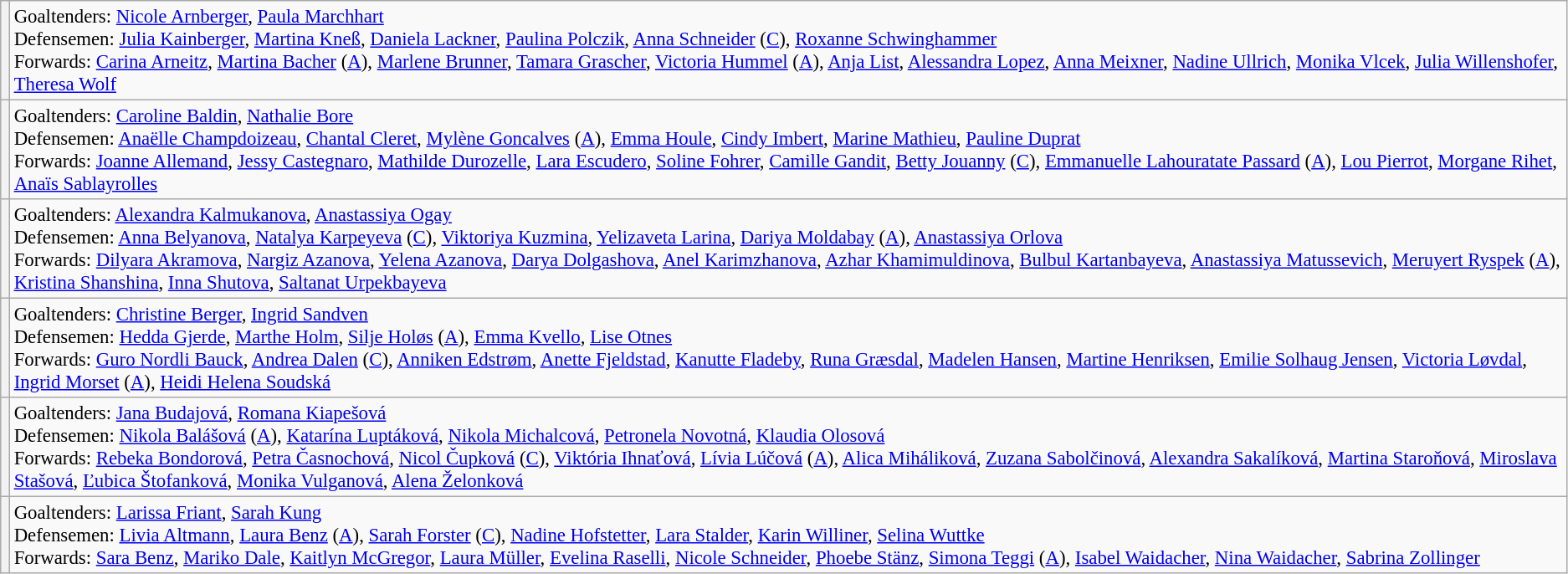<table class="wikitable" style="font-size:95%;">
<tr>
<th align=left></th>
<td style="text-size:90%">Goaltenders: <a href='#'>Nicole Arnberger</a>, <a href='#'>Paula Marchhart</a><br>Defensemen: <a href='#'>Julia Kainberger</a>, <a href='#'>Martina Kneß</a>, <a href='#'>Daniela Lackner</a>, <a href='#'>Paulina Polczik</a>, <a href='#'>Anna Schneider</a> (<a href='#'>C</a>), <a href='#'>Roxanne Schwinghammer</a><br>Forwards: <a href='#'>Carina Arneitz</a>, <a href='#'>Martina Bacher</a> (<a href='#'>A</a>), <a href='#'>Marlene Brunner</a>, <a href='#'>Tamara Grascher</a>, <a href='#'>Victoria Hummel</a> (<a href='#'>A</a>), <a href='#'>Anja List</a>, <a href='#'>Alessandra Lopez</a>, <a href='#'>Anna Meixner</a>, <a href='#'>Nadine Ullrich</a>, <a href='#'>Monika Vlcek</a>, <a href='#'>Julia Willenshofer</a>, <a href='#'>Theresa Wolf</a><br></td>
</tr>
<tr>
<th align=left></th>
<td style="text-size:90%">Goaltenders: <a href='#'>Caroline Baldin</a>, <a href='#'>Nathalie Bore</a><br>Defensemen: <a href='#'>Anaëlle Champdoizeau</a>, <a href='#'>Chantal Cleret</a>, <a href='#'>Mylène Goncalves</a> (<a href='#'>A</a>), <a href='#'>Emma Houle</a>, <a href='#'>Cindy Imbert</a>, <a href='#'>Marine Mathieu</a>, <a href='#'>Pauline Duprat</a><br>Forwards: <a href='#'>Joanne Allemand</a>, <a href='#'>Jessy Castegnaro</a>, <a href='#'>Mathilde Durozelle</a>, <a href='#'>Lara Escudero</a>, <a href='#'>Soline Fohrer</a>, <a href='#'>Camille Gandit</a>, <a href='#'>Betty Jouanny</a> (<a href='#'>C</a>), <a href='#'>Emmanuelle Lahouratate Passard</a> (<a href='#'>A</a>), <a href='#'>Lou Pierrot</a>, <a href='#'>Morgane Rihet</a>, <a href='#'>Anaïs Sablayrolles</a> <br></td>
</tr>
<tr>
<th align=left></th>
<td style="text-size:90%">Goaltenders: <a href='#'>Alexandra Kalmukanova</a>, <a href='#'>Anastassiya Ogay</a><br>Defensemen: <a href='#'>Anna Belyanova</a>, <a href='#'>Natalya Karpeyeva</a> (<a href='#'>C</a>), <a href='#'>Viktoriya Kuzmina</a>, <a href='#'>Yelizaveta Larina</a>, <a href='#'>Dariya Moldabay</a> (<a href='#'>A</a>), <a href='#'>Anastassiya Orlova</a><br>Forwards: <a href='#'>Dilyara Akramova</a>, <a href='#'>Nargiz Azanova</a>, <a href='#'>Yelena Azanova</a>, <a href='#'>Darya Dolgashova</a>, <a href='#'>Anel Karimzhanova</a>, <a href='#'>Azhar Khamimuldinova</a>, <a href='#'>Bulbul Kartanbayeva</a>, <a href='#'>Anastassiya Matussevich</a>, <a href='#'>Meruyert Ryspek</a> (<a href='#'>A</a>), <a href='#'>Kristina Shanshina</a>, <a href='#'>Inna Shutova</a>, <a href='#'>Saltanat Urpekbayeva</a><br></td>
</tr>
<tr>
<th align=left></th>
<td style="text-size:90%">Goaltenders: <a href='#'>Christine Berger</a>, <a href='#'>Ingrid Sandven</a><br>Defensemen: <a href='#'>Hedda Gjerde</a>, <a href='#'>Marthe Holm</a>, <a href='#'>Silje Holøs</a> (<a href='#'>A</a>), <a href='#'>Emma Kvello</a>, <a href='#'>Lise Otnes</a><br>Forwards: <a href='#'>Guro Nordli Bauck</a>, <a href='#'>Andrea Dalen</a> (<a href='#'>C</a>), <a href='#'>Anniken Edstrøm</a>, <a href='#'>Anette Fjeldstad</a>, <a href='#'>Kanutte Fladeby</a>, <a href='#'>Runa Græsdal</a>, <a href='#'>Madelen Hansen</a>, <a href='#'>Martine Henriksen</a>, <a href='#'>Emilie Solhaug Jensen</a>, <a href='#'>Victoria Løvdal</a>, <a href='#'>Ingrid Morset</a> (<a href='#'>A</a>), <a href='#'>Heidi Helena Soudská</a><br></td>
</tr>
<tr>
<th align=left></th>
<td style="text-size:90%">Goaltenders: <a href='#'>Jana Budajová</a>, <a href='#'>Romana Kiapešová</a><br>Defensemen: <a href='#'>Nikola Balášová</a> (<a href='#'>A</a>), <a href='#'>Katarína Luptáková</a>, <a href='#'>Nikola Michalcová</a>, <a href='#'>Petronela Novotná</a>, <a href='#'>Klaudia Olosová</a><br>Forwards: <a href='#'>Rebeka Bondorová</a>, <a href='#'>Petra Časnochová</a>, <a href='#'>Nicol Čupková</a> (<a href='#'>C</a>), <a href='#'>Viktória Ihnaťová</a>, <a href='#'>Lívia Lúčová</a> (<a href='#'>A</a>), <a href='#'>Alica Miháliková</a>, <a href='#'>Zuzana Sabolčinová</a>, <a href='#'>Alexandra Sakalíková</a>, <a href='#'>Martina Staroňová</a>, <a href='#'>Miroslava Stašová</a>, <a href='#'>Ľubica Štofanková</a>, <a href='#'>Monika Vulganová</a>, <a href='#'>Alena Želonková</a><br></td>
</tr>
<tr>
<th align=left></th>
<td style="text-size:90%">Goaltenders: <a href='#'>Larissa Friant</a>, <a href='#'>Sarah Kung</a><br>Defensemen: <a href='#'>Livia Altmann</a>, <a href='#'>Laura Benz</a> (<a href='#'>A</a>), <a href='#'>Sarah Forster</a> (<a href='#'>C</a>), <a href='#'>Nadine Hofstetter</a>, <a href='#'>Lara Stalder</a>, <a href='#'>Karin Williner</a>, <a href='#'>Selina Wuttke</a><br>Forwards: <a href='#'>Sara Benz</a>, <a href='#'>Mariko Dale</a>, <a href='#'>Kaitlyn McGregor</a>, <a href='#'>Laura Müller</a>, <a href='#'>Evelina Raselli</a>, <a href='#'>Nicole Schneider</a>, <a href='#'>Phoebe Stänz</a>, <a href='#'>Simona Teggi</a> (<a href='#'>A</a>), <a href='#'>Isabel Waidacher</a>, <a href='#'>Nina Waidacher</a>, <a href='#'>Sabrina Zollinger</a><br></td>
</tr>
</table>
